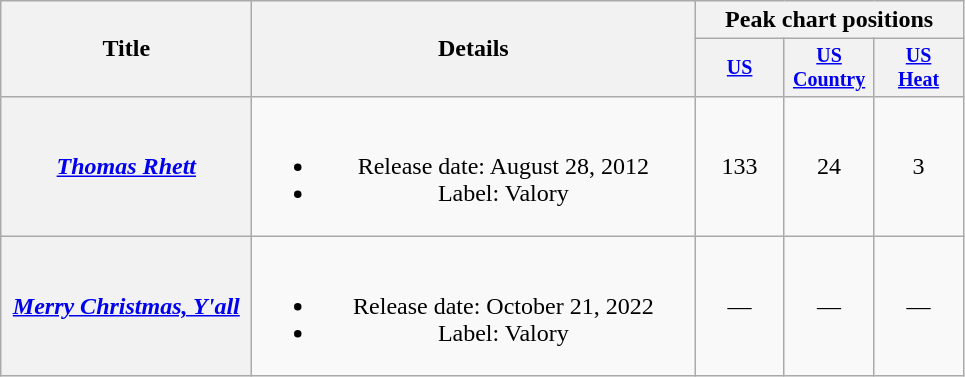<table class="wikitable plainrowheaders" style="text-align:center;">
<tr>
<th scope="col" rowspan="2" style="width:10em;">Title</th>
<th scope="col" rowspan="2" style="width:18em;">Details</th>
<th scope="col" colspan="3">Peak chart positions</th>
</tr>
<tr style="font-size:smaller;">
<th scope="col" style="width:4em;"><a href='#'>US</a><br></th>
<th scope="col" style="width:4em;"><a href='#'>US Country</a><br></th>
<th scope="col" style="width:4em;"><a href='#'>US<br>Heat</a><br></th>
</tr>
<tr>
<th scope="row"><em><a href='#'>Thomas Rhett</a></em></th>
<td><br><ul><li>Release date: August 28, 2012</li><li>Label: Valory</li></ul></td>
<td>133</td>
<td>24</td>
<td>3</td>
</tr>
<tr>
<th scope="row"><em><a href='#'>Merry Christmas, Y'all</a></em></th>
<td><br><ul><li>Release date: October 21, 2022</li><li>Label: Valory</li></ul></td>
<td>—</td>
<td>—</td>
<td>—</td>
</tr>
</table>
